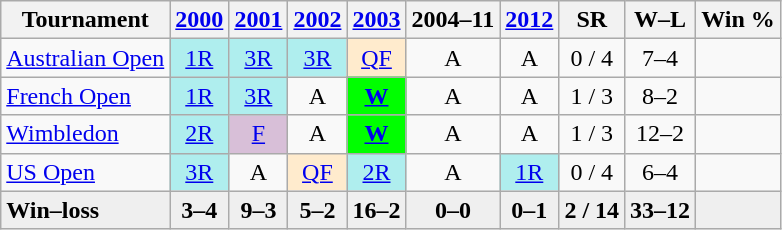<table class=wikitable style="text-align:center">
<tr>
<th>Tournament</th>
<th><a href='#'>2000</a></th>
<th><a href='#'>2001</a></th>
<th><a href='#'>2002</a></th>
<th><a href='#'>2003</a></th>
<th>2004–11</th>
<th><a href='#'>2012</a></th>
<th>SR</th>
<th>W–L</th>
<th>Win %</th>
</tr>
<tr>
<td align=left><a href='#'>Australian Open</a></td>
<td bgcolor=afeeee><a href='#'>1R</a></td>
<td bgcolor=afeeee><a href='#'>3R</a></td>
<td bgcolor=afeeee><a href='#'>3R</a></td>
<td bgcolor=ffebcd><a href='#'>QF</a></td>
<td>A</td>
<td>A</td>
<td>0 / 4</td>
<td>7–4</td>
<td></td>
</tr>
<tr>
<td align=left><a href='#'>French Open</a></td>
<td bgcolor=afeeee><a href='#'>1R</a></td>
<td bgcolor=afeeee><a href='#'>3R</a></td>
<td>A</td>
<td bgcolor=lime><a href='#'><strong>W</strong></a></td>
<td>A</td>
<td>A</td>
<td>1 / 3</td>
<td>8–2</td>
<td></td>
</tr>
<tr>
<td align=left><a href='#'>Wimbledon</a></td>
<td bgcolor=afeeee><a href='#'>2R</a></td>
<td bgcolor=thistle><a href='#'>F</a></td>
<td>A</td>
<td bgcolor=lime><a href='#'><strong>W</strong></a></td>
<td>A</td>
<td>A</td>
<td>1 / 3</td>
<td>12–2</td>
<td></td>
</tr>
<tr>
<td align=left><a href='#'>US Open</a></td>
<td bgcolor=afeeee><a href='#'>3R</a></td>
<td>A</td>
<td bgcolor=ffebcd><a href='#'>QF</a></td>
<td bgcolor=afeeee><a href='#'>2R</a></td>
<td>A</td>
<td bgcolor=afeeee><a href='#'>1R</a></td>
<td>0 / 4</td>
<td>6–4</td>
<td></td>
</tr>
<tr style="font-weight:bold; background:#efefef;">
<td style=text-align:left>Win–loss</td>
<td>3–4</td>
<td>9–3</td>
<td>5–2</td>
<td>16–2</td>
<td>0–0</td>
<td>0–1</td>
<td>2 / 14</td>
<td>33–12</td>
<td></td>
</tr>
</table>
